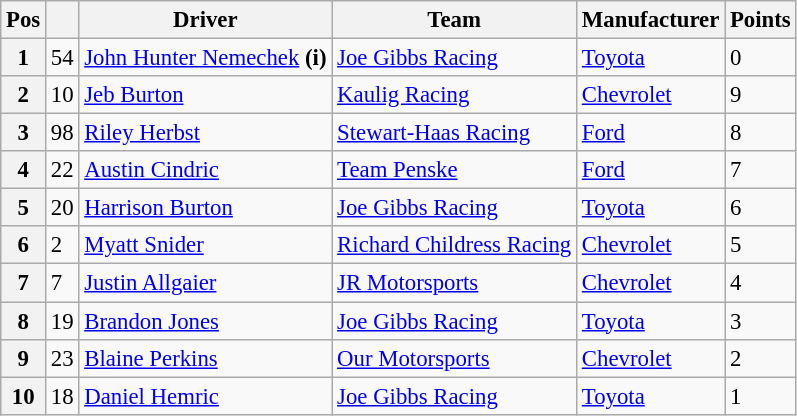<table class="wikitable" style="font-size: 95%;">
<tr>
<th>Pos</th>
<th></th>
<th>Driver</th>
<th>Team</th>
<th>Manufacturer</th>
<th>Points</th>
</tr>
<tr>
<th>1</th>
<td>54</td>
<td><a href='#'>John Hunter Nemechek</a> <strong>(i)</strong></td>
<td><a href='#'>Joe Gibbs Racing</a></td>
<td><a href='#'>Toyota</a></td>
<td>0</td>
</tr>
<tr>
<th>2</th>
<td>10</td>
<td><a href='#'>Jeb Burton</a></td>
<td><a href='#'>Kaulig Racing</a></td>
<td><a href='#'>Chevrolet</a></td>
<td>9</td>
</tr>
<tr>
<th>3</th>
<td>98</td>
<td><a href='#'>Riley Herbst</a></td>
<td><a href='#'>Stewart-Haas Racing</a></td>
<td><a href='#'>Ford</a></td>
<td>8</td>
</tr>
<tr>
<th>4</th>
<td>22</td>
<td><a href='#'>Austin Cindric</a></td>
<td><a href='#'>Team Penske</a></td>
<td><a href='#'>Ford</a></td>
<td>7</td>
</tr>
<tr>
<th>5</th>
<td>20</td>
<td><a href='#'>Harrison Burton</a></td>
<td><a href='#'>Joe Gibbs Racing</a></td>
<td><a href='#'>Toyota</a></td>
<td>6</td>
</tr>
<tr>
<th>6</th>
<td>2</td>
<td><a href='#'>Myatt Snider</a></td>
<td><a href='#'>Richard Childress Racing</a></td>
<td><a href='#'>Chevrolet</a></td>
<td>5</td>
</tr>
<tr>
<th>7</th>
<td>7</td>
<td><a href='#'>Justin Allgaier</a></td>
<td><a href='#'>JR Motorsports</a></td>
<td><a href='#'>Chevrolet</a></td>
<td>4</td>
</tr>
<tr>
<th>8</th>
<td>19</td>
<td><a href='#'>Brandon Jones</a></td>
<td><a href='#'>Joe Gibbs Racing</a></td>
<td><a href='#'>Toyota</a></td>
<td>3</td>
</tr>
<tr>
<th>9</th>
<td>23</td>
<td><a href='#'>Blaine Perkins</a></td>
<td><a href='#'>Our Motorsports</a></td>
<td><a href='#'>Chevrolet</a></td>
<td>2</td>
</tr>
<tr>
<th>10</th>
<td>18</td>
<td><a href='#'>Daniel Hemric</a></td>
<td><a href='#'>Joe Gibbs Racing</a></td>
<td><a href='#'>Toyota</a></td>
<td>1</td>
</tr>
</table>
